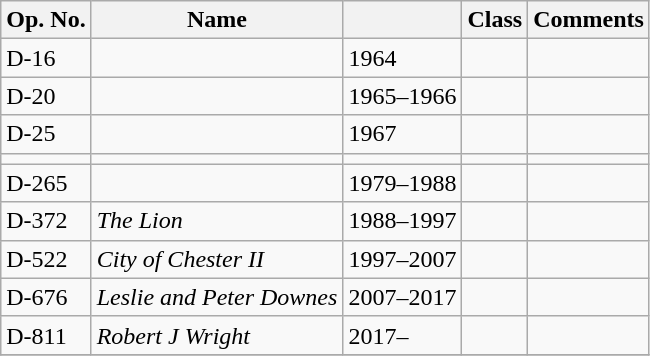<table class="wikitable">
<tr>
<th>Op. No.</th>
<th>Name</th>
<th></th>
<th>Class</th>
<th>Comments</th>
</tr>
<tr>
<td>D-16</td>
<td></td>
<td>1964</td>
<td></td>
<td></td>
</tr>
<tr>
<td>D-20</td>
<td></td>
<td>1965–1966</td>
<td></td>
<td></td>
</tr>
<tr>
<td>D-25</td>
<td></td>
<td>1967</td>
<td></td>
<td></td>
</tr>
<tr>
<td></td>
<td></td>
<td></td>
<td></td>
<td></td>
</tr>
<tr>
<td>D-265</td>
<td></td>
<td>1979–1988</td>
<td></td>
<td></td>
</tr>
<tr>
<td>D-372</td>
<td><em>The Lion</em></td>
<td>1988–1997</td>
<td></td>
<td></td>
</tr>
<tr>
<td>D-522</td>
<td><em>City of Chester II</em></td>
<td>1997–2007</td>
<td></td>
<td></td>
</tr>
<tr>
<td>D-676</td>
<td><em>Leslie and Peter Downes</em></td>
<td>2007–2017</td>
<td></td>
<td></td>
</tr>
<tr>
<td>D-811</td>
<td><em>Robert J Wright</em></td>
<td>2017–</td>
<td></td>
<td></td>
</tr>
<tr>
</tr>
</table>
